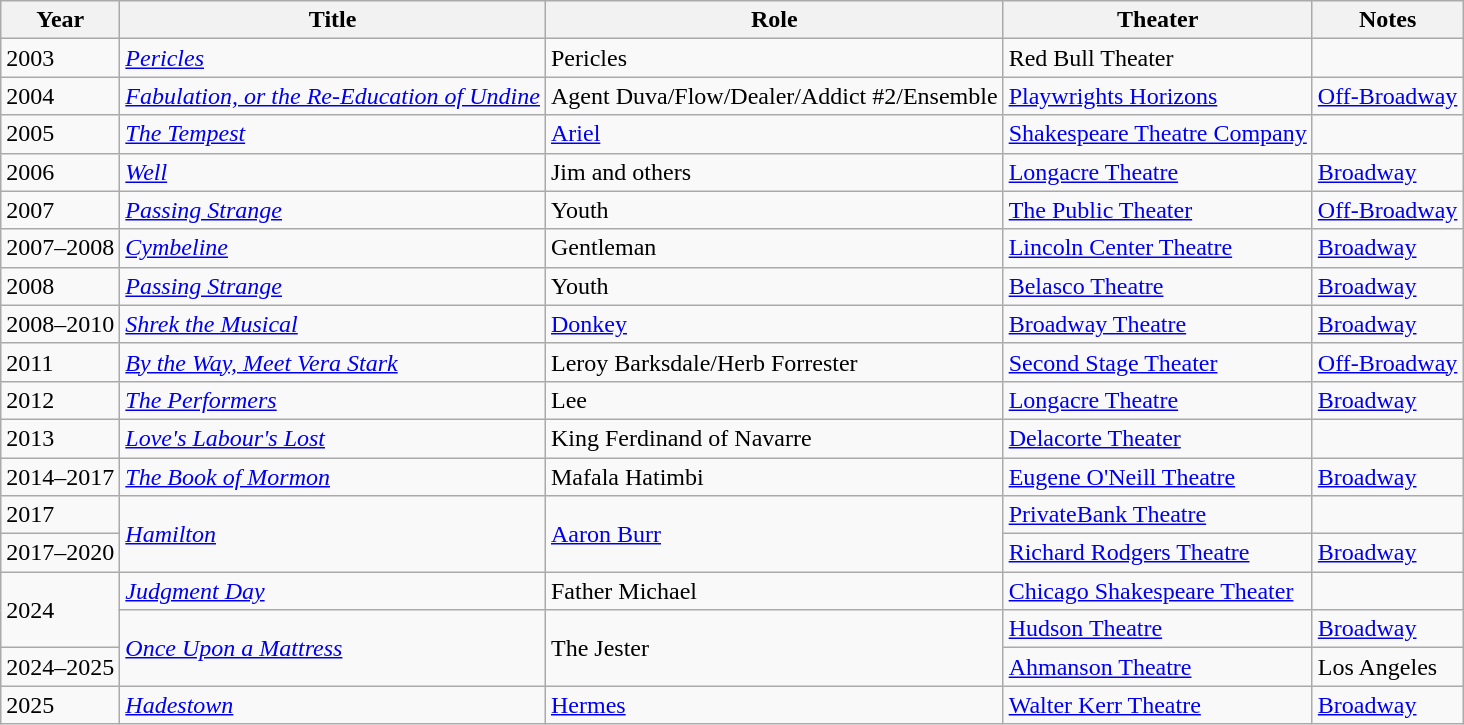<table class="wikitable sortable">
<tr>
<th>Year</th>
<th>Title</th>
<th>Role</th>
<th>Theater</th>
<th class="unsortable">Notes</th>
</tr>
<tr>
<td>2003</td>
<td><em><a href='#'>Pericles</a></em></td>
<td>Pericles</td>
<td>Red Bull Theater</td>
<td></td>
</tr>
<tr>
<td>2004</td>
<td><em><a href='#'>Fabulation, or the Re-Education of Undine</a></em></td>
<td>Agent Duva/Flow/Dealer/Addict #2/Ensemble</td>
<td><a href='#'>Playwrights Horizons</a></td>
<td><a href='#'>Off-Broadway</a></td>
</tr>
<tr>
<td>2005</td>
<td><em><a href='#'>The Tempest</a></em></td>
<td><a href='#'>Ariel</a></td>
<td><a href='#'>Shakespeare Theatre Company</a></td>
<td></td>
</tr>
<tr>
<td>2006</td>
<td><em><a href='#'>Well</a></em></td>
<td>Jim and others</td>
<td><a href='#'>Longacre Theatre</a></td>
<td><a href='#'>Broadway</a></td>
</tr>
<tr>
<td>2007</td>
<td><em><a href='#'>Passing Strange</a></em></td>
<td>Youth</td>
<td><a href='#'>The Public Theater</a></td>
<td><a href='#'>Off-Broadway</a></td>
</tr>
<tr>
<td>2007–2008</td>
<td><em><a href='#'>Cymbeline</a></em></td>
<td>Gentleman</td>
<td><a href='#'>Lincoln Center Theatre</a></td>
<td><a href='#'>Broadway</a></td>
</tr>
<tr>
<td>2008</td>
<td><em><a href='#'>Passing Strange</a></em></td>
<td>Youth</td>
<td><a href='#'>Belasco Theatre</a></td>
<td><a href='#'>Broadway</a></td>
</tr>
<tr>
<td>2008–2010</td>
<td><em><a href='#'>Shrek the Musical</a></em></td>
<td><a href='#'>Donkey</a></td>
<td><a href='#'>Broadway Theatre</a></td>
<td><a href='#'>Broadway</a></td>
</tr>
<tr>
<td>2011</td>
<td><em><a href='#'>By the Way, Meet Vera Stark</a></em></td>
<td>Leroy Barksdale/Herb Forrester</td>
<td><a href='#'>Second Stage Theater</a></td>
<td><a href='#'>Off-Broadway</a></td>
</tr>
<tr>
<td>2012</td>
<td><em><a href='#'>The Performers</a></em></td>
<td>Lee</td>
<td><a href='#'>Longacre Theatre</a></td>
<td><a href='#'>Broadway</a></td>
</tr>
<tr>
<td>2013</td>
<td><em><a href='#'>Love's Labour's Lost</a></em></td>
<td>King Ferdinand of Navarre</td>
<td><a href='#'>Delacorte Theater</a></td>
<td></td>
</tr>
<tr>
<td>2014–2017</td>
<td><em><a href='#'>The Book of Mormon</a></em></td>
<td>Mafala Hatimbi</td>
<td><a href='#'>Eugene O'Neill Theatre</a></td>
<td><a href='#'>Broadway</a></td>
</tr>
<tr>
<td>2017</td>
<td rowspan=2><em><a href='#'>Hamilton</a></em></td>
<td rowspan=2><a href='#'>Aaron Burr</a></td>
<td><a href='#'>PrivateBank Theatre</a></td>
<td></td>
</tr>
<tr>
<td>2017–2020</td>
<td><a href='#'>Richard Rodgers Theatre</a></td>
<td><a href='#'>Broadway</a></td>
</tr>
<tr>
<td rowspan="2">2024</td>
<td><em><a href='#'>Judgment Day</a></em></td>
<td>Father Michael</td>
<td><a href='#'>Chicago Shakespeare Theater</a></td>
<td></td>
</tr>
<tr>
<td rowspan=2><em><a href='#'>Once Upon a Mattress</a></em></td>
<td rowspan=2>The Jester</td>
<td><a href='#'>Hudson Theatre</a></td>
<td><a href='#'>Broadway</a></td>
</tr>
<tr>
<td>2024–2025</td>
<td><a href='#'>Ahmanson Theatre</a></td>
<td>Los Angeles</td>
</tr>
<tr>
<td>2025</td>
<td><em><a href='#'>Hadestown</a></em></td>
<td><a href='#'>Hermes</a></td>
<td><a href='#'>Walter Kerr Theatre</a></td>
<td><a href='#'>Broadway</a></td>
</tr>
</table>
